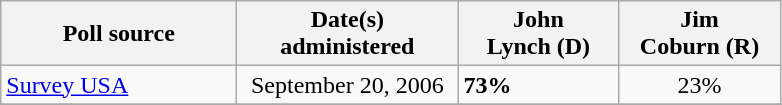<table class="wikitable">
<tr>
<th width=150px>Poll source</th>
<th width=140px>Date(s)<br>administered</th>
<th width=100px>John<br>Lynch (D)</th>
<th width=100px>Jim<br>Coburn (R)</th>
</tr>
<tr>
<td><a href='#'>Survey USA</a></td>
<td align=center>September 20, 2006</td>
<td><strong>73%</strong></td>
<td align=center>23%</td>
</tr>
<tr>
</tr>
</table>
